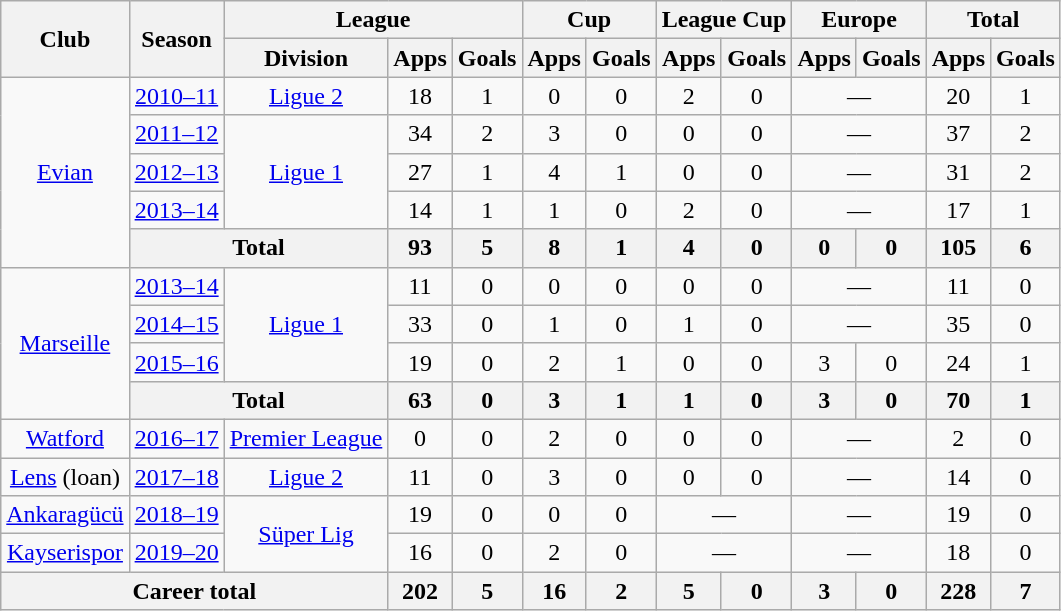<table class="wikitable" style="text-align: center">
<tr>
<th rowspan="2">Club</th>
<th rowspan="2">Season</th>
<th colspan="3">League</th>
<th colspan="2">Cup</th>
<th colspan="2">League Cup</th>
<th colspan="2">Europe</th>
<th colspan="2">Total</th>
</tr>
<tr>
<th>Division</th>
<th>Apps</th>
<th>Goals</th>
<th>Apps</th>
<th>Goals</th>
<th>Apps</th>
<th>Goals</th>
<th>Apps</th>
<th>Goals</th>
<th>Apps</th>
<th>Goals</th>
</tr>
<tr>
<td rowspan=5><a href='#'>Evian</a></td>
<td><a href='#'>2010–11</a></td>
<td><a href='#'>Ligue 2</a></td>
<td>18</td>
<td>1</td>
<td>0</td>
<td>0</td>
<td>2</td>
<td>0</td>
<td colspan="2">—</td>
<td>20</td>
<td>1</td>
</tr>
<tr>
<td><a href='#'>2011–12</a></td>
<td rowspan=3><a href='#'>Ligue 1</a></td>
<td>34</td>
<td>2</td>
<td>3</td>
<td>0</td>
<td>0</td>
<td>0</td>
<td colspan="2">—</td>
<td>37</td>
<td>2</td>
</tr>
<tr>
<td><a href='#'>2012–13</a></td>
<td>27</td>
<td>1</td>
<td>4</td>
<td>1</td>
<td>0</td>
<td>0</td>
<td colspan="2">—</td>
<td>31</td>
<td>2</td>
</tr>
<tr>
<td><a href='#'>2013–14</a></td>
<td>14</td>
<td>1</td>
<td>1</td>
<td>0</td>
<td>2</td>
<td>0</td>
<td colspan="2">—</td>
<td>17</td>
<td>1</td>
</tr>
<tr>
<th colspan="2">Total</th>
<th>93</th>
<th>5</th>
<th>8</th>
<th>1</th>
<th>4</th>
<th>0</th>
<th>0</th>
<th>0</th>
<th>105</th>
<th>6</th>
</tr>
<tr>
<td rowspan="4"><a href='#'>Marseille</a></td>
<td><a href='#'>2013–14</a></td>
<td rowspan=3><a href='#'>Ligue 1</a></td>
<td>11</td>
<td>0</td>
<td>0</td>
<td>0</td>
<td>0</td>
<td>0</td>
<td colspan="2">—</td>
<td>11</td>
<td>0</td>
</tr>
<tr>
<td><a href='#'>2014–15</a></td>
<td>33</td>
<td>0</td>
<td>1</td>
<td>0</td>
<td>1</td>
<td>0</td>
<td colspan="2">—</td>
<td>35</td>
<td>0</td>
</tr>
<tr>
<td><a href='#'>2015–16</a></td>
<td>19</td>
<td>0</td>
<td>2</td>
<td>1</td>
<td>0</td>
<td>0</td>
<td>3</td>
<td>0</td>
<td>24</td>
<td>1</td>
</tr>
<tr>
<th colspan="2">Total</th>
<th>63</th>
<th>0</th>
<th>3</th>
<th>1</th>
<th>1</th>
<th>0</th>
<th>3</th>
<th>0</th>
<th>70</th>
<th>1</th>
</tr>
<tr>
<td><a href='#'>Watford</a></td>
<td><a href='#'>2016–17</a></td>
<td><a href='#'>Premier League</a></td>
<td>0</td>
<td>0</td>
<td>2</td>
<td>0</td>
<td>0</td>
<td>0</td>
<td colspan="2">—</td>
<td>2</td>
<td>0</td>
</tr>
<tr>
<td><a href='#'>Lens</a> (loan)</td>
<td><a href='#'>2017–18</a></td>
<td><a href='#'>Ligue 2</a></td>
<td>11</td>
<td>0</td>
<td>3</td>
<td>0</td>
<td>0</td>
<td>0</td>
<td colspan="2">—</td>
<td>14</td>
<td>0</td>
</tr>
<tr>
<td><a href='#'>Ankaragücü</a></td>
<td><a href='#'>2018–19</a></td>
<td rowspan=2><a href='#'>Süper Lig</a></td>
<td>19</td>
<td>0</td>
<td>0</td>
<td>0</td>
<td colspan="2">—</td>
<td colspan="2">—</td>
<td>19</td>
<td>0</td>
</tr>
<tr>
<td><a href='#'>Kayserispor</a></td>
<td><a href='#'>2019–20</a></td>
<td>16</td>
<td>0</td>
<td>2</td>
<td>0</td>
<td colspan="2">—</td>
<td colspan="2">—</td>
<td>18</td>
<td>0</td>
</tr>
<tr>
<th colspan="3">Career total</th>
<th>202</th>
<th>5</th>
<th>16</th>
<th>2</th>
<th>5</th>
<th>0</th>
<th>3</th>
<th>0</th>
<th>228</th>
<th>7</th>
</tr>
</table>
